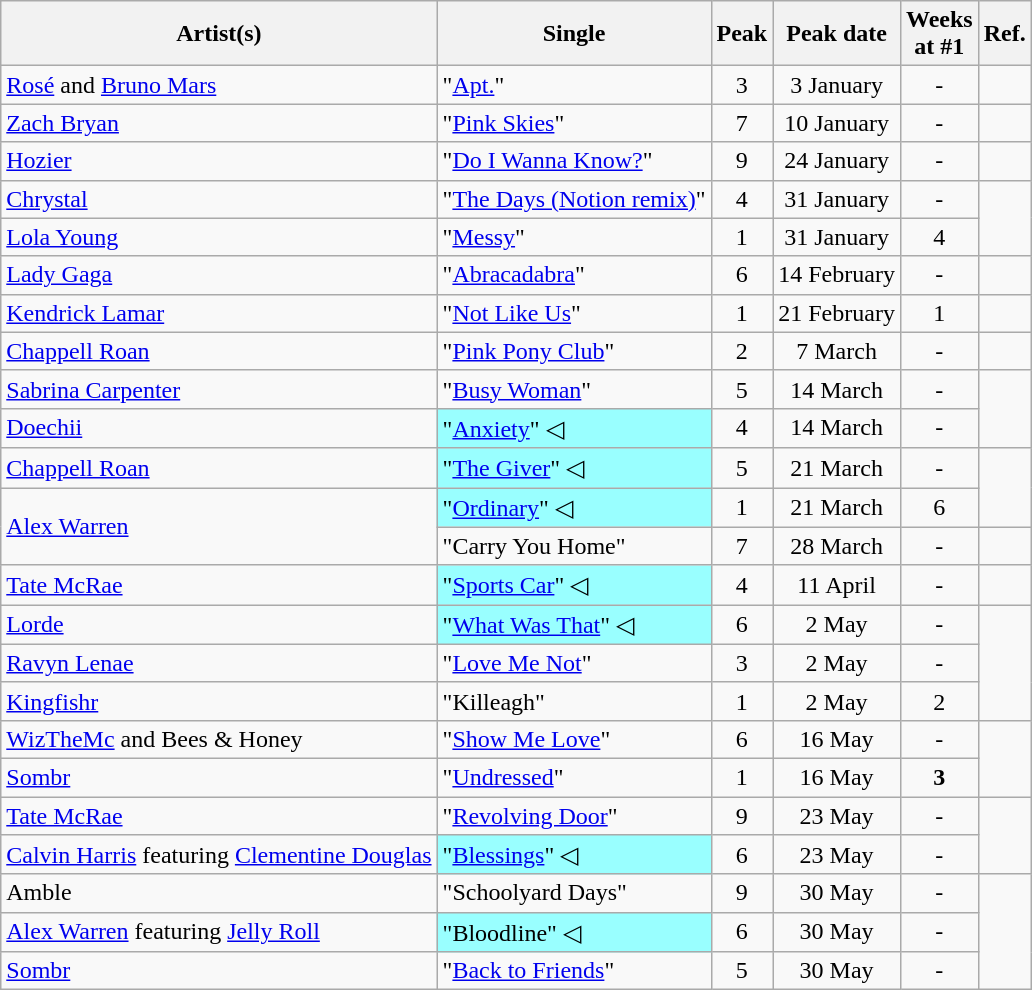<table class="wikitable sortable">
<tr>
<th>Artist(s)</th>
<th>Single</th>
<th>Peak</th>
<th>Peak date</th>
<th>Weeks<br>at #1</th>
<th>Ref.</th>
</tr>
<tr>
<td><a href='#'>Rosé</a> and <a href='#'>Bruno Mars</a></td>
<td>"<a href='#'>Apt.</a>"</td>
<td style="text-align: center;">3</td>
<td style="text-align: center;">3 January</td>
<td style="text-align: center;">-</td>
<td style="text-align: center;"></td>
</tr>
<tr>
<td><a href='#'>Zach Bryan</a></td>
<td>"<a href='#'>Pink Skies</a>"</td>
<td style="text-align: center;">7</td>
<td style="text-align: center;">10 January</td>
<td style="text-align: center;">-</td>
<td style="text-align: center;"></td>
</tr>
<tr>
<td><a href='#'>Hozier</a></td>
<td>"<a href='#'>Do I Wanna Know?</a>"</td>
<td style="text-align: center;">9</td>
<td style="text-align: center;">24 January</td>
<td style="text-align: center;">-</td>
<td style="text-align: center;"></td>
</tr>
<tr>
<td><a href='#'>Chrystal</a></td>
<td>"<a href='#'>The Days (Notion remix)</a>"</td>
<td style="text-align: center;">4</td>
<td style="text-align: center;">31 January</td>
<td style="text-align: center;">-</td>
<td style="text-align: center;" rowspan="2"></td>
</tr>
<tr>
<td><a href='#'>Lola Young</a></td>
<td>"<a href='#'>Messy</a>"</td>
<td style="text-align: center;">1</td>
<td style="text-align: center;">31 January</td>
<td style="text-align: center;">4</td>
</tr>
<tr>
<td><a href='#'>Lady Gaga</a></td>
<td>"<a href='#'>Abracadabra</a>"</td>
<td style="text-align: center;">6</td>
<td style="text-align: center;">14 February</td>
<td style="text-align: center;">-</td>
<td style="text-align: center;"></td>
</tr>
<tr>
<td><a href='#'>Kendrick Lamar</a></td>
<td>"<a href='#'>Not Like Us</a>"</td>
<td style="text-align: center;">1</td>
<td style="text-align: center;">21 February</td>
<td style="text-align: center;">1</td>
<td style="text-align: center;"></td>
</tr>
<tr>
<td><a href='#'>Chappell Roan</a></td>
<td>"<a href='#'>Pink Pony Club</a>"</td>
<td style="text-align: center;">2</td>
<td style="text-align: center;">7 March</td>
<td style="text-align: center;">-</td>
<td style="text-align: center;"></td>
</tr>
<tr>
<td><a href='#'>Sabrina Carpenter</a></td>
<td>"<a href='#'>Busy Woman</a>"</td>
<td style="text-align: center;">5</td>
<td style="text-align: center;">14 March</td>
<td style="text-align: center;">-</td>
<td style="text-align: center;" rowspan="2"></td>
</tr>
<tr>
<td><a href='#'>Doechii</a></td>
<td style="background:#9ff;">"<a href='#'>Anxiety</a>" ◁</td>
<td style="text-align: center;">4</td>
<td style="text-align: center;">14 March</td>
<td style="text-align: center;">-</td>
</tr>
<tr>
<td><a href='#'>Chappell Roan</a></td>
<td style="background:#9ff;">"<a href='#'>The Giver</a>" ◁</td>
<td style="text-align: center;">5</td>
<td style="text-align: center;">21 March</td>
<td style="text-align: center;">-</td>
<td style="text-align: center;" rowspan="2"></td>
</tr>
<tr>
<td rowspan="2"><a href='#'>Alex Warren</a></td>
<td style="background:#9ff;">"<a href='#'>Ordinary</a>" ◁</td>
<td style="text-align: center;">1</td>
<td style="text-align: center;">21 March</td>
<td style="text-align: center;">6</td>
</tr>
<tr>
<td>"Carry You Home"</td>
<td style="text-align: center;">7</td>
<td style="text-align: center;">28 March</td>
<td style="text-align: center;">-</td>
<td style="text-align: center;"></td>
</tr>
<tr>
<td><a href='#'>Tate McRae</a></td>
<td style="background:#9ff;">"<a href='#'>Sports Car</a>" ◁</td>
<td style="text-align: center;">4</td>
<td style="text-align: center;">11 April</td>
<td style="text-align: center;">-</td>
<td style="text-align: center;"></td>
</tr>
<tr>
<td><a href='#'>Lorde</a></td>
<td style="background:#9ff;">"<a href='#'>What Was That</a>" ◁</td>
<td style="text-align: center;">6</td>
<td style="text-align: center;">2 May</td>
<td style="text-align: center;">-</td>
<td style="text-align: center;" rowspan="3"></td>
</tr>
<tr>
<td><a href='#'>Ravyn Lenae</a></td>
<td>"<a href='#'>Love Me Not</a>"</td>
<td style="text-align: center;">3</td>
<td style="text-align: center;">2 May</td>
<td style="text-align: center;">-</td>
</tr>
<tr>
<td><a href='#'>Kingfishr</a></td>
<td>"Killeagh"</td>
<td style="text-align: center;">1</td>
<td style="text-align: center;">2 May</td>
<td style="text-align: center;">2</td>
</tr>
<tr>
<td><a href='#'>WizTheMc</a> and Bees & Honey</td>
<td>"<a href='#'>Show Me Love</a>"</td>
<td style="text-align: center;">6</td>
<td style="text-align: center;">16 May</td>
<td style="text-align: center;">-</td>
<td style="text-align: center;" rowspan="2"></td>
</tr>
<tr>
<td><a href='#'>Sombr</a></td>
<td>"<a href='#'>Undressed</a>"</td>
<td style="text-align: center;">1</td>
<td style="text-align: center;">16 May</td>
<td style="text-align: center;"><strong>3</strong></td>
</tr>
<tr>
<td><a href='#'>Tate McRae</a></td>
<td>"<a href='#'>Revolving Door</a>"</td>
<td style="text-align: center;">9</td>
<td style="text-align: center;">23 May</td>
<td style="text-align: center;">-</td>
<td style="text-align: center;" rowspan="2"></td>
</tr>
<tr>
<td><a href='#'>Calvin Harris</a> featuring <a href='#'>Clementine Douglas</a></td>
<td style="background:#9ff;">"<a href='#'>Blessings</a>" ◁</td>
<td style="text-align: center;">6</td>
<td style="text-align: center;">23 May</td>
<td style="text-align: center;">-</td>
</tr>
<tr>
<td>Amble</td>
<td>"Schoolyard Days"</td>
<td style="text-align: center;">9</td>
<td style="text-align: center;">30 May</td>
<td style="text-align: center;">-</td>
<td style="text-align: center;" rowspan="3"></td>
</tr>
<tr>
<td><a href='#'>Alex Warren</a> featuring <a href='#'>Jelly Roll</a></td>
<td style="background:#9ff;">"Bloodline" ◁</td>
<td style="text-align: center;">6</td>
<td style="text-align: center;">30 May</td>
<td style="text-align: center;">-</td>
</tr>
<tr>
<td><a href='#'>Sombr</a></td>
<td>"<a href='#'>Back to Friends</a>"</td>
<td style="text-align: center;">5</td>
<td style="text-align: center;">30 May</td>
<td style="text-align: center;">-</td>
</tr>
</table>
